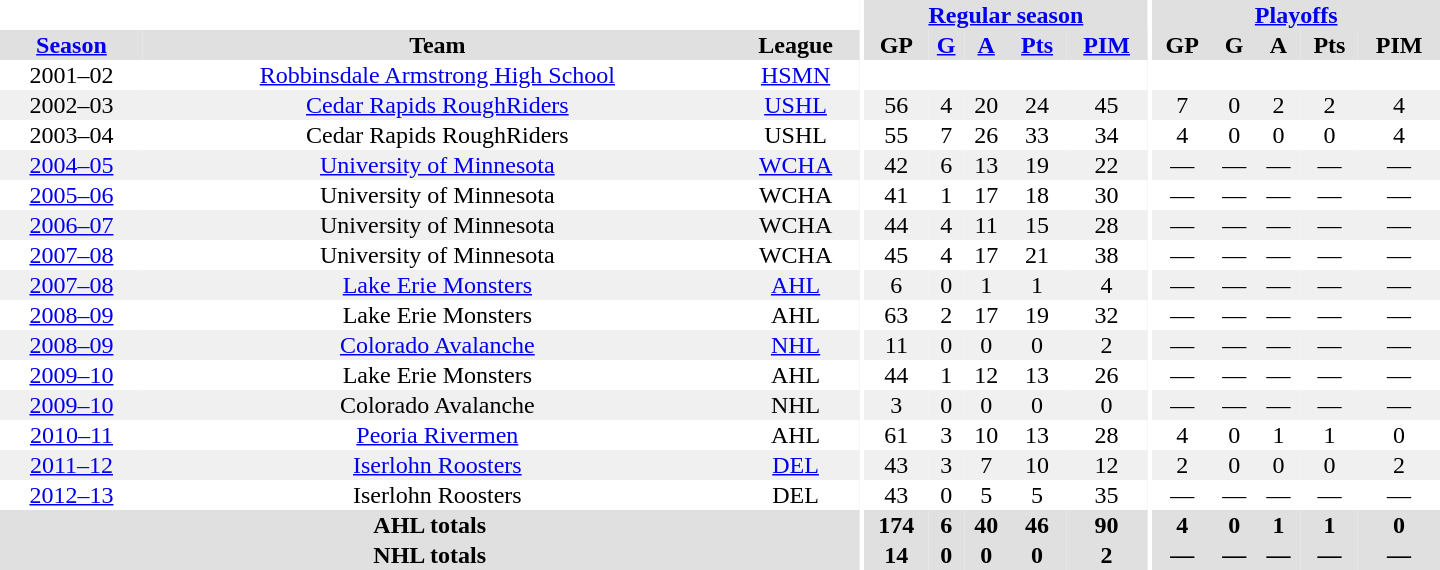<table border="0" cellpadding="1" cellspacing="0" style="text-align:center; width:60em">
<tr bgcolor="#e0e0e0">
<th colspan="3" bgcolor="#ffffff"></th>
<th rowspan="100" bgcolor="#ffffff"></th>
<th colspan="5"><a href='#'>Regular season</a></th>
<th rowspan="100" bgcolor="#ffffff"></th>
<th colspan="5"><a href='#'>Playoffs</a></th>
</tr>
<tr bgcolor="#e0e0e0">
<th><a href='#'>Season</a></th>
<th>Team</th>
<th>League</th>
<th>GP</th>
<th><a href='#'>G</a></th>
<th><a href='#'>A</a></th>
<th><a href='#'>Pts</a></th>
<th><a href='#'>PIM</a></th>
<th>GP</th>
<th>G</th>
<th>A</th>
<th>Pts</th>
<th>PIM</th>
</tr>
<tr>
<td>2001–02</td>
<td><a href='#'>Robbinsdale Armstrong High School</a></td>
<td><a href='#'>HSMN</a></td>
<td></td>
<td></td>
<td></td>
<td></td>
<td></td>
<td></td>
<td></td>
<td></td>
<td></td>
<td></td>
</tr>
<tr bgcolor="#f0f0f0">
<td>2002–03</td>
<td><a href='#'>Cedar Rapids RoughRiders</a></td>
<td><a href='#'>USHL</a></td>
<td>56</td>
<td>4</td>
<td>20</td>
<td>24</td>
<td>45</td>
<td>7</td>
<td>0</td>
<td>2</td>
<td>2</td>
<td>4</td>
</tr>
<tr>
<td>2003–04</td>
<td>Cedar Rapids RoughRiders</td>
<td>USHL</td>
<td>55</td>
<td>7</td>
<td>26</td>
<td>33</td>
<td>34</td>
<td>4</td>
<td>0</td>
<td>0</td>
<td>0</td>
<td>4</td>
</tr>
<tr bgcolor="#f0f0f0">
<td><a href='#'>2004–05</a></td>
<td><a href='#'>University of Minnesota</a></td>
<td><a href='#'>WCHA</a></td>
<td>42</td>
<td>6</td>
<td>13</td>
<td>19</td>
<td>22</td>
<td>—</td>
<td>—</td>
<td>—</td>
<td>—</td>
<td>—</td>
</tr>
<tr>
<td><a href='#'>2005–06</a></td>
<td>University of Minnesota</td>
<td>WCHA</td>
<td>41</td>
<td>1</td>
<td>17</td>
<td>18</td>
<td>30</td>
<td>—</td>
<td>—</td>
<td>—</td>
<td>—</td>
<td>—</td>
</tr>
<tr bgcolor="#f0f0f0">
<td><a href='#'>2006–07</a></td>
<td>University of Minnesota</td>
<td>WCHA</td>
<td>44</td>
<td>4</td>
<td>11</td>
<td>15</td>
<td>28</td>
<td>—</td>
<td>—</td>
<td>—</td>
<td>—</td>
<td>—</td>
</tr>
<tr>
<td><a href='#'>2007–08</a></td>
<td>University of Minnesota</td>
<td>WCHA</td>
<td>45</td>
<td>4</td>
<td>17</td>
<td>21</td>
<td>38</td>
<td>—</td>
<td>—</td>
<td>—</td>
<td>—</td>
<td>—</td>
</tr>
<tr bgcolor="#f0f0f0">
<td><a href='#'>2007–08</a></td>
<td><a href='#'>Lake Erie Monsters</a></td>
<td><a href='#'>AHL</a></td>
<td>6</td>
<td>0</td>
<td>1</td>
<td>1</td>
<td>4</td>
<td>—</td>
<td>—</td>
<td>—</td>
<td>—</td>
<td>—</td>
</tr>
<tr>
<td><a href='#'>2008–09</a></td>
<td>Lake Erie Monsters</td>
<td>AHL</td>
<td>63</td>
<td>2</td>
<td>17</td>
<td>19</td>
<td>32</td>
<td>—</td>
<td>—</td>
<td>—</td>
<td>—</td>
<td>—</td>
</tr>
<tr bgcolor="#f0f0f0">
<td><a href='#'>2008–09</a></td>
<td><a href='#'>Colorado Avalanche</a></td>
<td><a href='#'>NHL</a></td>
<td>11</td>
<td>0</td>
<td>0</td>
<td>0</td>
<td>2</td>
<td>—</td>
<td>—</td>
<td>—</td>
<td>—</td>
<td>—</td>
</tr>
<tr>
<td><a href='#'>2009–10</a></td>
<td>Lake Erie Monsters</td>
<td>AHL</td>
<td>44</td>
<td>1</td>
<td>12</td>
<td>13</td>
<td>26</td>
<td>—</td>
<td>—</td>
<td>—</td>
<td>—</td>
<td>—</td>
</tr>
<tr bgcolor="#f0f0f0">
<td><a href='#'>2009–10</a></td>
<td>Colorado Avalanche</td>
<td>NHL</td>
<td>3</td>
<td>0</td>
<td>0</td>
<td>0</td>
<td>0</td>
<td>—</td>
<td>—</td>
<td>—</td>
<td>—</td>
<td>—</td>
</tr>
<tr>
<td><a href='#'>2010–11</a></td>
<td><a href='#'>Peoria Rivermen</a></td>
<td>AHL</td>
<td>61</td>
<td>3</td>
<td>10</td>
<td>13</td>
<td>28</td>
<td>4</td>
<td>0</td>
<td>1</td>
<td>1</td>
<td>0</td>
</tr>
<tr bgcolor="#f0f0f0">
<td><a href='#'>2011–12</a></td>
<td><a href='#'>Iserlohn Roosters</a></td>
<td><a href='#'>DEL</a></td>
<td>43</td>
<td>3</td>
<td>7</td>
<td>10</td>
<td>12</td>
<td>2</td>
<td>0</td>
<td>0</td>
<td>0</td>
<td>2</td>
</tr>
<tr>
<td><a href='#'>2012–13</a></td>
<td>Iserlohn Roosters</td>
<td>DEL</td>
<td>43</td>
<td>0</td>
<td>5</td>
<td>5</td>
<td>35</td>
<td>—</td>
<td>—</td>
<td>—</td>
<td>—</td>
<td>—</td>
</tr>
<tr bgcolor="#e0e0e0">
<th colspan="3">AHL totals</th>
<th>174</th>
<th>6</th>
<th>40</th>
<th>46</th>
<th>90</th>
<th>4</th>
<th>0</th>
<th>1</th>
<th>1</th>
<th>0</th>
</tr>
<tr bgcolor="#e0e0e0">
<th colspan="3">NHL totals</th>
<th>14</th>
<th>0</th>
<th>0</th>
<th>0</th>
<th>2</th>
<th>—</th>
<th>—</th>
<th>—</th>
<th>—</th>
<th>—</th>
</tr>
</table>
